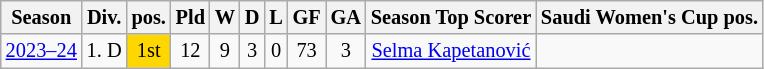<table class="wikitable" style="font-size:85%;text-align:center">
<tr>
<th>Season</th>
<th>Div.</th>
<th>pos.</th>
<th>Pld</th>
<th>W</th>
<th>D</th>
<th>L</th>
<th>GF</th>
<th>GA</th>
<th>Season Top Scorer</th>
<th>Saudi Women's Cup pos.</th>
</tr>
<tr>
<td><a href='#'>2023–24</a></td>
<td>1. D</td>
<td style="background:gold">1st</td>
<td>12</td>
<td>9</td>
<td>3</td>
<td>0</td>
<td>73</td>
<td>3</td>
<td> <a href='#'>Selma Kapetanović</a></td>
<td></td>
</tr>
</table>
